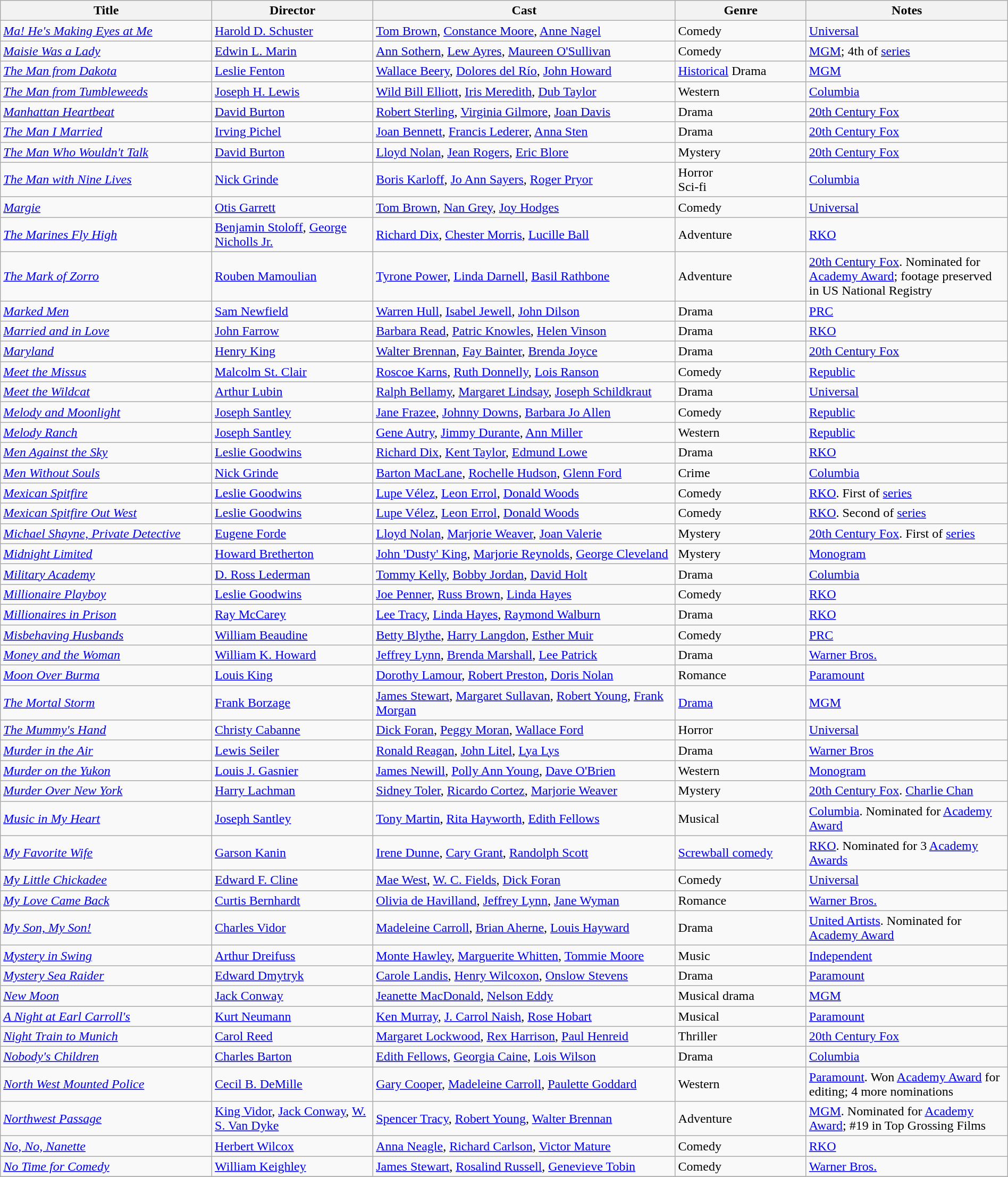<table class="wikitable" style="width:100%;">
<tr>
<th style="width:21%;">Title</th>
<th style="width:16%;">Director</th>
<th style="width:30%;">Cast</th>
<th style="width:13%;">Genre</th>
<th style="width:20%;">Notes</th>
</tr>
<tr>
<td><em><a href='#'>Ma! He's Making Eyes at Me</a></em></td>
<td><a href='#'>Harold D. Schuster</a></td>
<td><a href='#'>Tom Brown</a>, <a href='#'>Constance Moore</a>, <a href='#'>Anne Nagel</a></td>
<td>Comedy</td>
<td><a href='#'>Universal</a></td>
</tr>
<tr>
<td><em><a href='#'>Maisie Was a Lady</a></em></td>
<td><a href='#'>Edwin L. Marin</a></td>
<td><a href='#'>Ann Sothern</a>, <a href='#'>Lew Ayres</a>, <a href='#'>Maureen O'Sullivan</a></td>
<td>Comedy</td>
<td><a href='#'>MGM</a>; 4th of <a href='#'>series</a></td>
</tr>
<tr>
<td><em><a href='#'>The Man from Dakota</a></em></td>
<td><a href='#'>Leslie Fenton</a></td>
<td><a href='#'>Wallace Beery</a>, <a href='#'>Dolores del Río</a>, <a href='#'>John Howard</a></td>
<td><a href='#'>Historical</a> Drama</td>
<td><a href='#'>MGM</a></td>
</tr>
<tr>
<td><em><a href='#'>The Man from Tumbleweeds</a></em></td>
<td><a href='#'>Joseph H. Lewis</a></td>
<td><a href='#'>Wild Bill Elliott</a>, <a href='#'>Iris Meredith</a>, <a href='#'>Dub Taylor</a></td>
<td>Western</td>
<td><a href='#'>Columbia</a></td>
</tr>
<tr>
<td><em><a href='#'>Manhattan Heartbeat</a></em></td>
<td><a href='#'>David Burton</a></td>
<td><a href='#'>Robert Sterling</a>, <a href='#'>Virginia Gilmore</a>, <a href='#'>Joan Davis</a></td>
<td>Drama</td>
<td><a href='#'>20th Century Fox</a></td>
</tr>
<tr>
<td><em><a href='#'>The Man I Married</a></em></td>
<td><a href='#'>Irving Pichel</a></td>
<td><a href='#'>Joan Bennett</a>, <a href='#'>Francis Lederer</a>, <a href='#'>Anna Sten</a></td>
<td>Drama</td>
<td><a href='#'>20th Century Fox</a></td>
</tr>
<tr>
<td><em><a href='#'>The Man Who Wouldn't Talk</a></em></td>
<td><a href='#'>David Burton</a></td>
<td><a href='#'>Lloyd Nolan</a>, <a href='#'>Jean Rogers</a>, <a href='#'>Eric Blore</a></td>
<td>Mystery</td>
<td><a href='#'>20th Century Fox</a></td>
</tr>
<tr>
<td><em><a href='#'>The Man with Nine Lives</a></em></td>
<td><a href='#'>Nick Grinde</a></td>
<td><a href='#'>Boris Karloff</a>, <a href='#'>Jo Ann Sayers</a>, <a href='#'>Roger Pryor</a></td>
<td>Horror<br>Sci-fi</td>
<td><a href='#'>Columbia</a></td>
</tr>
<tr>
<td><em><a href='#'>Margie</a></em></td>
<td><a href='#'>Otis Garrett</a></td>
<td><a href='#'>Tom Brown</a>, <a href='#'>Nan Grey</a>, <a href='#'>Joy Hodges</a></td>
<td>Comedy</td>
<td><a href='#'>Universal</a></td>
</tr>
<tr>
<td><em><a href='#'>The Marines Fly High</a></em></td>
<td><a href='#'>Benjamin Stoloff</a>, <a href='#'>George Nicholls Jr.</a></td>
<td><a href='#'>Richard Dix</a>, <a href='#'>Chester Morris</a>, <a href='#'>Lucille Ball</a></td>
<td>Adventure</td>
<td><a href='#'>RKO</a></td>
</tr>
<tr>
<td><em><a href='#'>The Mark of Zorro</a></em></td>
<td><a href='#'>Rouben Mamoulian</a></td>
<td><a href='#'>Tyrone Power</a>, <a href='#'>Linda Darnell</a>, <a href='#'>Basil Rathbone</a></td>
<td>Adventure</td>
<td><a href='#'>20th Century Fox</a>. Nominated for <a href='#'>Academy Award</a>; footage preserved in US National Registry</td>
</tr>
<tr>
<td><em><a href='#'>Marked Men</a></em></td>
<td><a href='#'>Sam Newfield</a></td>
<td><a href='#'>Warren Hull</a>, <a href='#'>Isabel Jewell</a>, <a href='#'>John Dilson</a></td>
<td>Drama</td>
<td><a href='#'>PRC</a></td>
</tr>
<tr>
<td><em><a href='#'>Married and in Love</a></em></td>
<td><a href='#'>John Farrow</a></td>
<td><a href='#'>Barbara Read</a>, <a href='#'>Patric Knowles</a>, <a href='#'>Helen Vinson</a></td>
<td>Drama</td>
<td><a href='#'>RKO</a></td>
</tr>
<tr>
<td><em><a href='#'>Maryland</a></em></td>
<td><a href='#'>Henry King</a></td>
<td><a href='#'>Walter Brennan</a>, <a href='#'>Fay Bainter</a>, <a href='#'>Brenda Joyce</a></td>
<td>Drama</td>
<td><a href='#'>20th Century Fox</a></td>
</tr>
<tr>
<td><em><a href='#'>Meet the Missus</a></em></td>
<td><a href='#'>Malcolm St. Clair</a></td>
<td><a href='#'>Roscoe Karns</a>, <a href='#'>Ruth Donnelly</a>, <a href='#'>Lois Ranson</a></td>
<td>Comedy</td>
<td><a href='#'>Republic</a></td>
</tr>
<tr>
<td><em><a href='#'>Meet the Wildcat</a></em></td>
<td><a href='#'>Arthur Lubin</a></td>
<td><a href='#'>Ralph Bellamy</a>, <a href='#'>Margaret Lindsay</a>, <a href='#'>Joseph Schildkraut</a></td>
<td>Drama</td>
<td><a href='#'>Universal</a></td>
</tr>
<tr>
<td><em><a href='#'>Melody and Moonlight</a></em></td>
<td><a href='#'>Joseph Santley</a></td>
<td><a href='#'>Jane Frazee</a>, <a href='#'>Johnny Downs</a>, <a href='#'>Barbara Jo Allen</a></td>
<td>Comedy</td>
<td><a href='#'>Republic</a></td>
</tr>
<tr>
<td><em><a href='#'>Melody Ranch</a></em></td>
<td><a href='#'>Joseph Santley</a></td>
<td><a href='#'>Gene Autry</a>, <a href='#'>Jimmy Durante</a>, <a href='#'>Ann Miller</a></td>
<td>Western</td>
<td><a href='#'>Republic</a></td>
</tr>
<tr>
<td><em><a href='#'>Men Against the Sky</a></em></td>
<td><a href='#'>Leslie Goodwins</a></td>
<td><a href='#'>Richard Dix</a>, <a href='#'>Kent Taylor</a>, <a href='#'>Edmund Lowe</a></td>
<td>Drama</td>
<td><a href='#'>RKO</a></td>
</tr>
<tr>
<td><em><a href='#'>Men Without Souls</a></em></td>
<td><a href='#'>Nick Grinde</a></td>
<td><a href='#'>Barton MacLane</a>, <a href='#'>Rochelle Hudson</a>, <a href='#'>Glenn Ford</a></td>
<td>Crime</td>
<td><a href='#'>Columbia</a></td>
</tr>
<tr>
<td><em><a href='#'>Mexican Spitfire</a></em></td>
<td><a href='#'>Leslie Goodwins</a></td>
<td><a href='#'>Lupe Vélez</a>, <a href='#'>Leon Errol</a>, <a href='#'>Donald Woods</a></td>
<td>Comedy</td>
<td><a href='#'>RKO</a>. First of <a href='#'>series</a></td>
</tr>
<tr>
<td><em><a href='#'>Mexican Spitfire Out West</a></em></td>
<td><a href='#'>Leslie Goodwins</a></td>
<td><a href='#'>Lupe Vélez</a>, <a href='#'>Leon Errol</a>, <a href='#'>Donald Woods</a></td>
<td>Comedy</td>
<td><a href='#'>RKO</a>. Second of <a href='#'>series</a></td>
</tr>
<tr>
<td><em><a href='#'>Michael Shayne, Private Detective</a></em></td>
<td><a href='#'>Eugene Forde</a></td>
<td><a href='#'>Lloyd Nolan</a>, <a href='#'>Marjorie Weaver</a>, <a href='#'>Joan Valerie</a></td>
<td>Mystery</td>
<td><a href='#'>20th Century Fox</a>. First of <a href='#'>series</a></td>
</tr>
<tr>
<td><em><a href='#'>Midnight Limited</a></em></td>
<td><a href='#'>Howard Bretherton</a></td>
<td><a href='#'>John 'Dusty' King</a>, <a href='#'>Marjorie Reynolds</a>, <a href='#'>George Cleveland</a></td>
<td>Mystery</td>
<td><a href='#'>Monogram</a></td>
</tr>
<tr>
<td><em><a href='#'>Military Academy</a></em></td>
<td><a href='#'>D. Ross Lederman</a></td>
<td><a href='#'>Tommy Kelly</a>, <a href='#'>Bobby Jordan</a>, <a href='#'>David Holt</a></td>
<td>Drama</td>
<td><a href='#'>Columbia</a></td>
</tr>
<tr>
<td><em><a href='#'>Millionaire Playboy</a></em></td>
<td><a href='#'>Leslie Goodwins</a></td>
<td><a href='#'>Joe Penner</a>, <a href='#'>Russ Brown</a>, <a href='#'>Linda Hayes</a></td>
<td>Comedy</td>
<td><a href='#'>RKO</a></td>
</tr>
<tr>
<td><em><a href='#'>Millionaires in Prison</a></em></td>
<td><a href='#'>Ray McCarey</a></td>
<td><a href='#'>Lee Tracy</a>, <a href='#'>Linda Hayes</a>, <a href='#'>Raymond Walburn</a></td>
<td>Drama</td>
<td><a href='#'>RKO</a></td>
</tr>
<tr>
<td><em><a href='#'>Misbehaving Husbands</a></em></td>
<td><a href='#'>William Beaudine</a></td>
<td><a href='#'>Betty Blythe</a>, <a href='#'>Harry Langdon</a>, <a href='#'>Esther Muir</a></td>
<td>Comedy</td>
<td><a href='#'>PRC</a></td>
</tr>
<tr>
<td><em><a href='#'>Money and the Woman</a></em></td>
<td><a href='#'>William K. Howard</a></td>
<td><a href='#'>Jeffrey Lynn</a>, <a href='#'>Brenda Marshall</a>, <a href='#'>Lee Patrick</a></td>
<td>Drama</td>
<td><a href='#'>Warner Bros.</a></td>
</tr>
<tr>
<td><em><a href='#'>Moon Over Burma</a></em></td>
<td><a href='#'>Louis King</a></td>
<td><a href='#'>Dorothy Lamour</a>, <a href='#'>Robert Preston</a>, <a href='#'>Doris Nolan</a></td>
<td>Romance</td>
<td><a href='#'>Paramount</a></td>
</tr>
<tr>
<td><em><a href='#'>The Mortal Storm</a></em></td>
<td><a href='#'>Frank Borzage</a></td>
<td><a href='#'>James Stewart</a>, <a href='#'>Margaret Sullavan</a>, <a href='#'>Robert Young</a>, <a href='#'>Frank Morgan</a></td>
<td><a href='#'>Drama</a></td>
<td><a href='#'>MGM</a></td>
</tr>
<tr>
<td><em><a href='#'>The Mummy's Hand</a></em></td>
<td><a href='#'>Christy Cabanne</a></td>
<td><a href='#'>Dick Foran</a>, <a href='#'>Peggy Moran</a>, <a href='#'>Wallace Ford</a></td>
<td>Horror</td>
<td><a href='#'>Universal</a></td>
</tr>
<tr>
<td><em><a href='#'>Murder in the Air</a></em></td>
<td><a href='#'>Lewis Seiler</a></td>
<td><a href='#'>Ronald Reagan</a>, <a href='#'>John Litel</a>, <a href='#'>Lya Lys</a></td>
<td>Drama</td>
<td><a href='#'>Warner Bros</a></td>
</tr>
<tr>
<td><em><a href='#'>Murder on the Yukon</a></em></td>
<td><a href='#'>Louis J. Gasnier</a></td>
<td><a href='#'>James Newill</a>, <a href='#'>Polly Ann Young</a>, <a href='#'>Dave O'Brien</a></td>
<td>Western</td>
<td><a href='#'>Monogram</a></td>
</tr>
<tr>
<td><em><a href='#'>Murder Over New York</a></em></td>
<td><a href='#'>Harry Lachman</a></td>
<td><a href='#'>Sidney Toler</a>, <a href='#'>Ricardo Cortez</a>, <a href='#'>Marjorie Weaver</a></td>
<td>Mystery</td>
<td><a href='#'>20th Century Fox</a>. <a href='#'>Charlie Chan</a></td>
</tr>
<tr>
<td><em><a href='#'>Music in My Heart</a></em></td>
<td><a href='#'>Joseph Santley</a></td>
<td><a href='#'>Tony Martin</a>, <a href='#'>Rita Hayworth</a>, <a href='#'>Edith Fellows</a></td>
<td>Musical</td>
<td><a href='#'>Columbia</a>. Nominated for <a href='#'>Academy Award</a></td>
</tr>
<tr>
<td><em><a href='#'>My Favorite Wife</a></em></td>
<td><a href='#'>Garson Kanin</a></td>
<td><a href='#'>Irene Dunne</a>, <a href='#'>Cary Grant</a>, <a href='#'>Randolph Scott</a></td>
<td><a href='#'>Screwball comedy</a></td>
<td><a href='#'>RKO</a>. Nominated for 3 <a href='#'>Academy Awards</a></td>
</tr>
<tr>
<td><em><a href='#'>My Little Chickadee</a></em></td>
<td><a href='#'>Edward F. Cline</a></td>
<td><a href='#'>Mae West</a>, <a href='#'>W. C. Fields</a>, <a href='#'>Dick Foran</a></td>
<td>Comedy</td>
<td><a href='#'>Universal</a></td>
</tr>
<tr>
<td><em><a href='#'>My Love Came Back</a></em></td>
<td><a href='#'>Curtis Bernhardt</a></td>
<td><a href='#'>Olivia de Havilland</a>, <a href='#'>Jeffrey Lynn</a>, <a href='#'>Jane Wyman</a></td>
<td>Romance</td>
<td><a href='#'>Warner Bros.</a></td>
</tr>
<tr>
<td><em><a href='#'>My Son, My Son!</a></em></td>
<td><a href='#'>Charles Vidor</a></td>
<td><a href='#'>Madeleine Carroll</a>, <a href='#'>Brian Aherne</a>, <a href='#'>Louis Hayward</a></td>
<td>Drama</td>
<td><a href='#'>United Artists</a>. Nominated for <a href='#'>Academy Award</a></td>
</tr>
<tr>
<td><em><a href='#'>Mystery in Swing</a></em></td>
<td><a href='#'>Arthur Dreifuss</a></td>
<td><a href='#'>Monte Hawley</a>, <a href='#'>Marguerite Whitten</a>, <a href='#'>Tommie Moore</a></td>
<td>Music</td>
<td><a href='#'>Independent</a></td>
</tr>
<tr>
<td><em><a href='#'>Mystery Sea Raider</a></em></td>
<td><a href='#'>Edward Dmytryk</a></td>
<td><a href='#'>Carole Landis</a>, <a href='#'>Henry Wilcoxon</a>, <a href='#'>Onslow Stevens</a></td>
<td>Drama</td>
<td><a href='#'>Paramount</a></td>
</tr>
<tr>
<td><em><a href='#'>New Moon</a></em></td>
<td><a href='#'>Jack Conway</a></td>
<td><a href='#'>Jeanette MacDonald</a>, <a href='#'>Nelson Eddy</a></td>
<td>Musical drama</td>
<td><a href='#'>MGM</a></td>
</tr>
<tr>
<td><em><a href='#'>A Night at Earl Carroll's</a></em></td>
<td><a href='#'>Kurt Neumann</a></td>
<td><a href='#'>Ken Murray</a>,  <a href='#'>J. Carrol Naish</a>, <a href='#'>Rose Hobart</a></td>
<td>Musical</td>
<td><a href='#'>Paramount</a></td>
</tr>
<tr>
<td><em><a href='#'>Night Train to Munich</a></em></td>
<td><a href='#'>Carol Reed</a></td>
<td><a href='#'>Margaret Lockwood</a>, <a href='#'>Rex Harrison</a>, <a href='#'>Paul Henreid</a></td>
<td>Thriller</td>
<td><a href='#'>20th Century Fox</a></td>
</tr>
<tr>
<td><em><a href='#'>Nobody's Children</a></em></td>
<td><a href='#'>Charles Barton</a></td>
<td><a href='#'>Edith Fellows</a>, <a href='#'>Georgia Caine</a>, <a href='#'>Lois Wilson</a></td>
<td>Drama</td>
<td><a href='#'>Columbia</a></td>
</tr>
<tr>
<td><em><a href='#'>North West Mounted Police</a></em></td>
<td><a href='#'>Cecil B. DeMille</a></td>
<td><a href='#'>Gary Cooper</a>, <a href='#'>Madeleine Carroll</a>, <a href='#'>Paulette Goddard</a></td>
<td>Western</td>
<td><a href='#'>Paramount</a>. Won <a href='#'>Academy Award</a> for editing; 4 more nominations</td>
</tr>
<tr>
<td><em><a href='#'>Northwest Passage</a></em></td>
<td><a href='#'>King Vidor</a>, <a href='#'>Jack Conway</a>, <a href='#'>W. S. Van Dyke</a></td>
<td><a href='#'>Spencer Tracy</a>, <a href='#'>Robert Young</a>, <a href='#'>Walter Brennan</a></td>
<td>Adventure</td>
<td><a href='#'>MGM</a>. Nominated for <a href='#'>Academy Award</a>; #19 in Top Grossing Films</td>
</tr>
<tr>
<td><em><a href='#'>No, No, Nanette</a></em></td>
<td><a href='#'>Herbert Wilcox</a></td>
<td><a href='#'>Anna Neagle</a>, <a href='#'>Richard Carlson</a>, <a href='#'>Victor Mature</a></td>
<td>Comedy</td>
<td><a href='#'>RKO</a></td>
</tr>
<tr>
<td><em><a href='#'>No Time for Comedy</a></em></td>
<td><a href='#'>William Keighley</a></td>
<td><a href='#'>James Stewart</a>, <a href='#'>Rosalind Russell</a>, <a href='#'>Genevieve Tobin</a></td>
<td>Comedy</td>
<td><a href='#'>Warner Bros.</a></td>
</tr>
<tr>
</tr>
</table>
